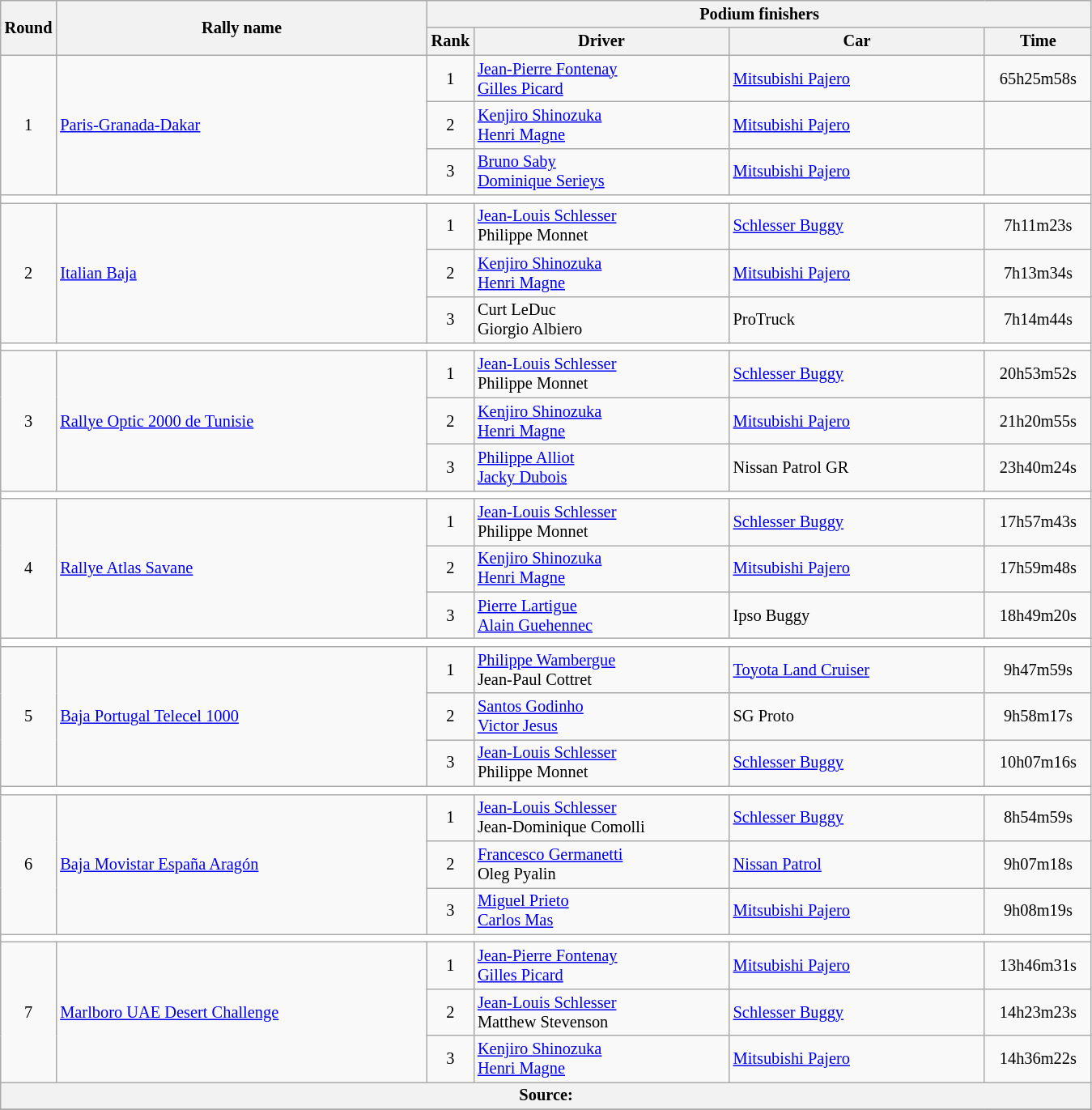<table class="wikitable" style="font-size:85%;">
<tr>
<th rowspan=2>Round</th>
<th style="width:22em" rowspan=2>Rally name</th>
<th colspan=4>Podium finishers</th>
</tr>
<tr>
<th>Rank</th>
<th style="width:15em">Driver</th>
<th style="width:15em">Car</th>
<th style="width:6em">Time</th>
</tr>
<tr>
<td rowspan=3 align=center>1</td>
<td rowspan=3> <a href='#'>Paris-Granada-Dakar</a></td>
<td align=center>1</td>
<td> <a href='#'>Jean-Pierre Fontenay</a><br> <a href='#'>Gilles Picard</a></td>
<td><a href='#'>Mitsubishi Pajero</a></td>
<td align=center>65h25m58s</td>
</tr>
<tr>
<td align=center>2</td>
<td> <a href='#'>Kenjiro Shinozuka</a><br> <a href='#'>Henri Magne</a></td>
<td><a href='#'>Mitsubishi Pajero</a></td>
<td align=center></td>
</tr>
<tr>
<td align=center>3</td>
<td> <a href='#'>Bruno Saby</a><br> <a href='#'>Dominique Serieys</a></td>
<td><a href='#'>Mitsubishi Pajero</a></td>
<td align=center></td>
</tr>
<tr style="background:white;">
<td colspan="6"></td>
</tr>
<tr>
<td rowspan=3 align=center>2</td>
<td rowspan=3> <a href='#'>Italian Baja</a></td>
<td align=center>1</td>
<td> <a href='#'>Jean-Louis Schlesser</a><br> Philippe Monnet</td>
<td><a href='#'>Schlesser Buggy</a></td>
<td align=center>7h11m23s</td>
</tr>
<tr>
<td align=center>2</td>
<td> <a href='#'>Kenjiro Shinozuka</a><br> <a href='#'>Henri Magne</a></td>
<td><a href='#'>Mitsubishi Pajero</a></td>
<td align=center>7h13m34s</td>
</tr>
<tr>
<td align=center>3</td>
<td> Curt LeDuc<br> Giorgio Albiero</td>
<td>ProTruck</td>
<td align=center>7h14m44s</td>
</tr>
<tr style="background:white;">
<td colspan="6"></td>
</tr>
<tr>
<td rowspan=3 align=center>3</td>
<td rowspan=3> <a href='#'>Rallye Optic 2000 de Tunisie</a></td>
<td align=center>1</td>
<td> <a href='#'>Jean-Louis Schlesser</a><br> Philippe Monnet</td>
<td><a href='#'>Schlesser Buggy</a></td>
<td align=center>20h53m52s</td>
</tr>
<tr>
<td align=center>2</td>
<td> <a href='#'>Kenjiro Shinozuka</a><br> <a href='#'>Henri Magne</a></td>
<td><a href='#'>Mitsubishi Pajero</a></td>
<td align=center>21h20m55s</td>
</tr>
<tr>
<td align=center>3</td>
<td> <a href='#'>Philippe Alliot</a><br> <a href='#'>Jacky Dubois</a></td>
<td>Nissan Patrol GR</td>
<td align=center>23h40m24s</td>
</tr>
<tr style="background:white;">
<td colspan="6"></td>
</tr>
<tr>
<td rowspan=3 align=center>4</td>
<td rowspan=3> <a href='#'>Rallye Atlas Savane</a></td>
<td align=center>1</td>
<td> <a href='#'>Jean-Louis Schlesser</a><br> Philippe Monnet</td>
<td><a href='#'>Schlesser Buggy</a></td>
<td align=center>17h57m43s</td>
</tr>
<tr>
<td align=center>2</td>
<td> <a href='#'>Kenjiro Shinozuka</a><br> <a href='#'>Henri Magne</a></td>
<td><a href='#'>Mitsubishi Pajero</a></td>
<td align=center>17h59m48s</td>
</tr>
<tr>
<td align=center>3</td>
<td> <a href='#'>Pierre Lartigue</a><br> <a href='#'>Alain Guehennec</a></td>
<td>Ipso Buggy</td>
<td align=center>18h49m20s</td>
</tr>
<tr style="background:white;">
<td colspan="6"></td>
</tr>
<tr>
<td rowspan=3 align=center>5</td>
<td rowspan=3> <a href='#'>Baja Portugal Telecel 1000</a></td>
<td align=center>1</td>
<td> <a href='#'>Philippe Wambergue</a><br> Jean-Paul Cottret</td>
<td><a href='#'>Toyota Land Cruiser</a></td>
<td align=center>9h47m59s</td>
</tr>
<tr>
<td align=center>2</td>
<td> <a href='#'>Santos Godinho</a><br> <a href='#'>Victor Jesus</a></td>
<td>SG Proto</td>
<td align=center>9h58m17s</td>
</tr>
<tr>
<td align=center>3</td>
<td> <a href='#'>Jean-Louis Schlesser</a><br> Philippe Monnet</td>
<td><a href='#'>Schlesser Buggy</a></td>
<td align=center>10h07m16s</td>
</tr>
<tr style="background:white;">
<td colspan="6"></td>
</tr>
<tr>
<td rowspan=3 align=center>6</td>
<td rowspan=3> <a href='#'>Baja Movistar España Aragón</a></td>
<td align=center>1</td>
<td> <a href='#'>Jean-Louis Schlesser</a><br> Jean-Dominique Comolli</td>
<td><a href='#'>Schlesser Buggy</a></td>
<td align=center>8h54m59s</td>
</tr>
<tr>
<td align=center>2</td>
<td> <a href='#'>Francesco Germanetti</a><br> Oleg Pyalin</td>
<td><a href='#'>Nissan Patrol</a></td>
<td align=center>9h07m18s</td>
</tr>
<tr>
<td align=center>3</td>
<td> <a href='#'>Miguel Prieto</a><br> <a href='#'>Carlos Mas</a></td>
<td><a href='#'>Mitsubishi Pajero</a></td>
<td align=center>9h08m19s</td>
</tr>
<tr style="background:white;">
<td colspan="6"></td>
</tr>
<tr>
<td rowspan=3 align=center>7</td>
<td rowspan=3> <a href='#'>Marlboro UAE Desert Challenge</a></td>
<td align=center>1</td>
<td> <a href='#'>Jean-Pierre Fontenay</a><br> <a href='#'>Gilles Picard</a></td>
<td><a href='#'>Mitsubishi Pajero</a></td>
<td align=center>13h46m31s</td>
</tr>
<tr>
<td align=center>2</td>
<td> <a href='#'>Jean-Louis Schlesser</a><br> Matthew Stevenson</td>
<td><a href='#'>Schlesser Buggy</a></td>
<td align=center>14h23m23s</td>
</tr>
<tr>
<td align=center>3</td>
<td> <a href='#'>Kenjiro Shinozuka</a><br> <a href='#'>Henri Magne</a></td>
<td><a href='#'>Mitsubishi Pajero</a></td>
<td align=center>14h36m22s</td>
</tr>
<tr>
<th colspan="6">Source:</th>
</tr>
<tr>
</tr>
</table>
